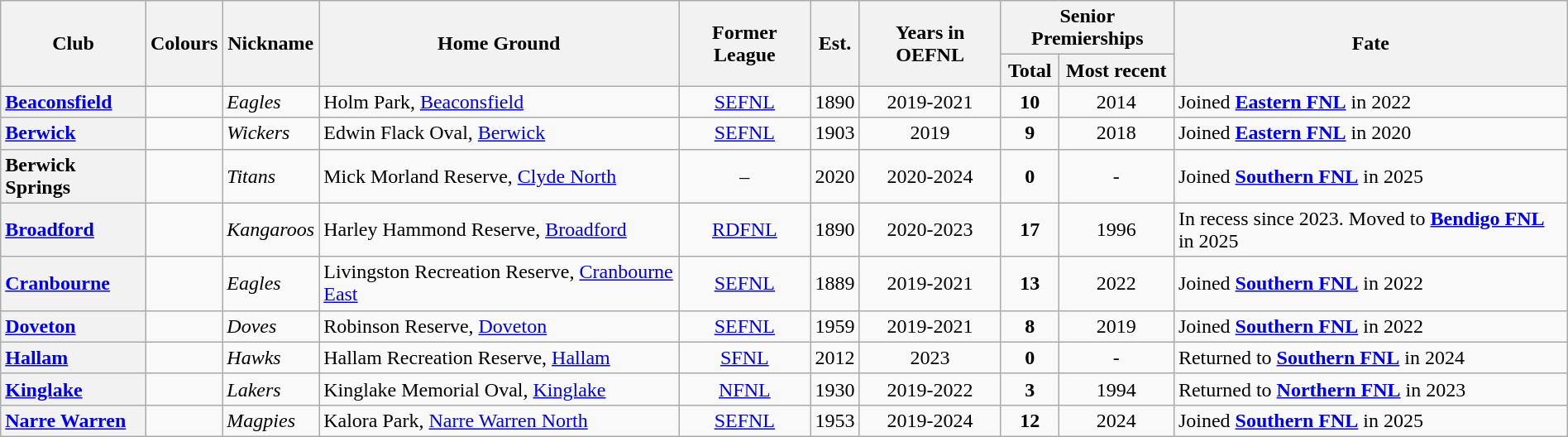<table class="wikitable sortable" style="width:100%">
<tr>
<th rowspan="2">Club</th>
<th rowspan="2">Colours</th>
<th rowspan="2">Nickname</th>
<th rowspan="2">Home Ground</th>
<th rowspan="2">Former League</th>
<th rowspan="2">Est.</th>
<th rowspan="2">Years in OEFNL</th>
<th colspan="2">Senior Premierships</th>
<th rowspan="2">Fate</th>
</tr>
<tr>
<th>Total</th>
<th>Most recent</th>
</tr>
<tr>
<th style="text-align:left"><a href='#'>Beaconsfield</a></th>
<td></td>
<td><em>Eagles</em></td>
<td>Holm Park, <a href='#'>Beaconsfield</a></td>
<td align="center"><a href='#'>SEFNL</a></td>
<td align="center">1890</td>
<td align="center">2019-2021</td>
<td align="center"><strong>10</strong></td>
<td align="center">2014</td>
<td>Joined <a href='#'><strong>Eastern FNL</strong></a> in 2022</td>
</tr>
<tr>
<th style="text-align:left"><a href='#'>Berwick</a></th>
<td></td>
<td><em>Wickers</em></td>
<td>Edwin Flack Oval, <a href='#'>Berwick</a></td>
<td align="center"><a href='#'>SEFNL</a></td>
<td align="center">1903</td>
<td align="center">2019</td>
<td align="center"><strong>9</strong></td>
<td align="center">2018</td>
<td>Joined <a href='#'><strong>Eastern FNL</strong></a> in 2020</td>
</tr>
<tr>
<th style="text-align:left">Berwick Springs</th>
<td></td>
<td><em>Titans</em></td>
<td>Mick Morland Reserve, <a href='#'>Clyde North</a></td>
<td align="center">–</td>
<td align="center">2020</td>
<td align="center">2020-2024</td>
<td align="center"><strong>0</strong></td>
<td align="center">-</td>
<td>Joined <a href='#'><strong>Southern FNL</strong></a> in 2025</td>
</tr>
<tr>
<th style="text-align:left"><a href='#'>Broadford</a></th>
<td></td>
<td><em>Kangaroos</em></td>
<td>Harley Hammond Reserve, <a href='#'>Broadford</a></td>
<td align="center"><a href='#'>RDFNL</a></td>
<td align="center">1890</td>
<td align="center">2020-2023</td>
<td align="center"><strong>17</strong></td>
<td align="center">1996</td>
<td>In recess since 2023. Moved to <strong><a href='#'>Bendigo FNL</a></strong> in 2025</td>
</tr>
<tr>
<th style="text-align:left"><a href='#'>Cranbourne</a></th>
<td></td>
<td><em>Eagles</em></td>
<td>Livingston Recreation Reserve, <a href='#'>Cranbourne East</a></td>
<td align="center"><a href='#'>SEFNL</a></td>
<td align="center">1889</td>
<td align="center">2019-2021</td>
<td align="center"><strong>13</strong></td>
<td align="center">2022</td>
<td>Joined <a href='#'><strong>Southern FNL</strong></a> in 2022</td>
</tr>
<tr>
<th style="text-align:left"><a href='#'>Doveton</a></th>
<td></td>
<td><em>Doves</em></td>
<td>Robinson Reserve, <a href='#'>Doveton</a></td>
<td align="center"><a href='#'>SEFNL</a></td>
<td align="center">1959</td>
<td align="center">2019-2021</td>
<td align="center"><strong>8</strong></td>
<td align="center">2019</td>
<td>Joined <a href='#'><strong>Southern FNL</strong></a> in 2022</td>
</tr>
<tr>
<th style="text-align:left"><a href='#'>Hallam</a></th>
<td></td>
<td><em>Hawks</em></td>
<td>Hallam Recreation Reserve, <a href='#'>Hallam</a></td>
<td align="center"><a href='#'>SFNL</a></td>
<td align="center">2012</td>
<td align="center">2023</td>
<td align="center"><strong>0</strong></td>
<td align="center">-</td>
<td>Returned to <a href='#'><strong>Southern FNL</strong></a> in 2024</td>
</tr>
<tr>
<th style="text-align:left"><a href='#'>Kinglake</a></th>
<td></td>
<td><em>Lakers</em></td>
<td>Kinglake Memorial Oval, <a href='#'>Kinglake</a></td>
<td align="center"><a href='#'>NFNL</a></td>
<td align="center">1930</td>
<td align="center">2019-2022</td>
<td align="center"><strong>3</strong></td>
<td align="center">1994</td>
<td>Returned to <a href='#'><strong>Northern FNL</strong></a> in 2023</td>
</tr>
<tr>
<th style="text-align:left"><a href='#'>Narre Warren</a></th>
<td></td>
<td><em>Magpies</em></td>
<td>Kalora Park, <a href='#'>Narre Warren North</a></td>
<td align="center"><a href='#'>SEFNL</a></td>
<td align="center">1953</td>
<td align="center">2019-2024</td>
<td align="center"><strong>12</strong></td>
<td align="center">2024</td>
<td>Joined <a href='#'><strong>Southern FNL</strong></a> in 2025</td>
</tr>
</table>
